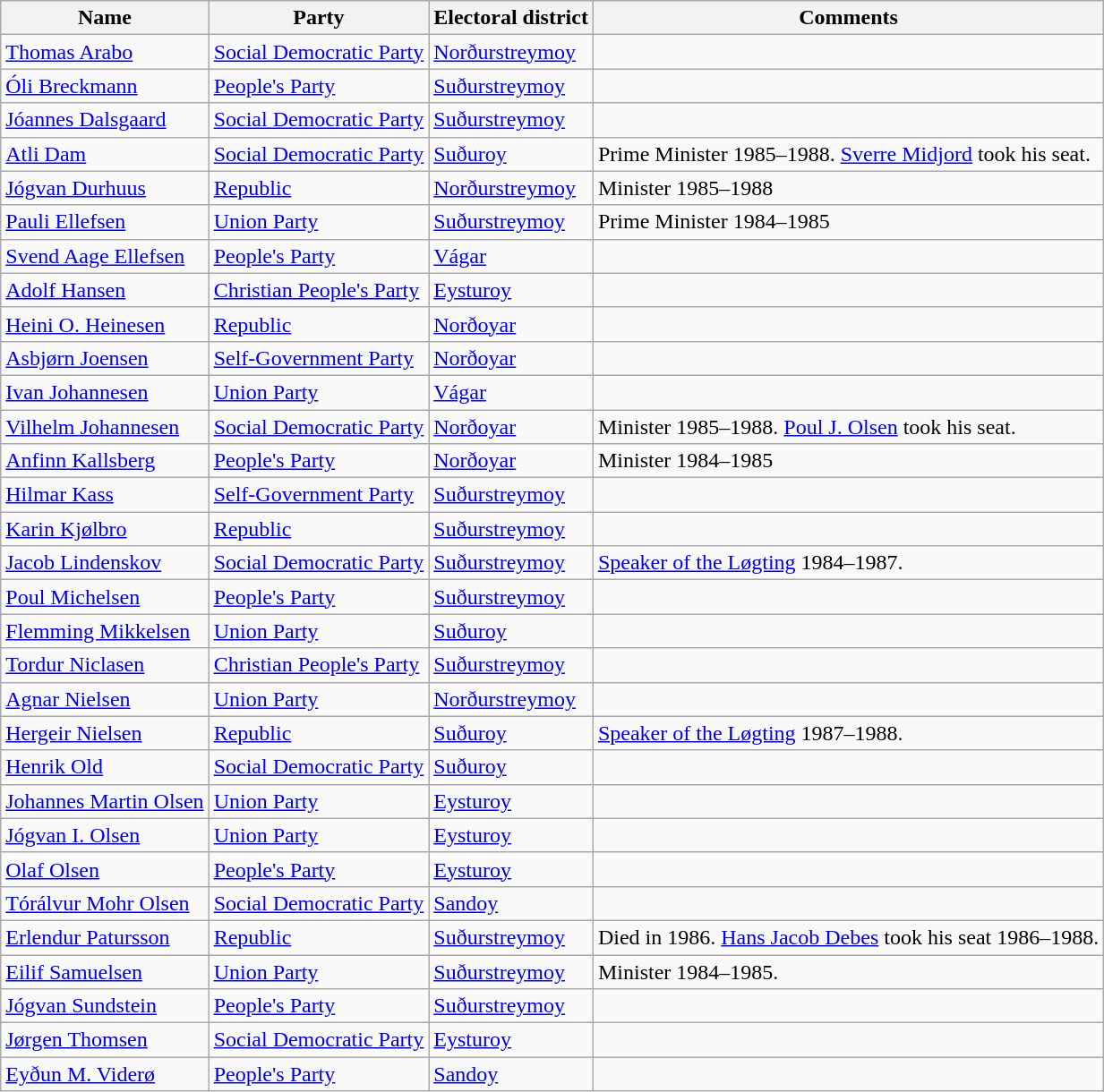<table class="wikitable sortable">
<tr>
<th>Name</th>
<th>Party</th>
<th>Electoral district</th>
<th>Comments</th>
</tr>
<tr>
<td><a href='#'>Thomas Arabo</a></td>
<td><a href='#'>Social Democratic Party</a></td>
<td><a href='#'>Norðurstreymoy</a></td>
<td></td>
</tr>
<tr>
<td><a href='#'>Óli Breckmann</a></td>
<td><a href='#'>People's Party</a></td>
<td><a href='#'>Suðurstreymoy</a></td>
<td></td>
</tr>
<tr>
<td><a href='#'>Jóannes Dalsgaard</a></td>
<td><a href='#'>Social Democratic Party</a></td>
<td><a href='#'>Suðurstreymoy</a></td>
<td></td>
</tr>
<tr>
<td><a href='#'>Atli Dam</a></td>
<td><a href='#'>Social Democratic Party</a></td>
<td><a href='#'>Suðuroy</a></td>
<td>Prime Minister 1985–1988. <a href='#'>Sverre Midjord</a> took his seat.</td>
</tr>
<tr>
<td><a href='#'>Jógvan Durhuus</a></td>
<td><a href='#'>Republic</a></td>
<td><a href='#'>Norðurstreymoy</a></td>
<td>Minister 1985–1988</td>
</tr>
<tr>
<td><a href='#'>Pauli Ellefsen</a></td>
<td><a href='#'>Union Party</a></td>
<td><a href='#'>Suðurstreymoy</a></td>
<td>Prime Minister 1984–1985</td>
</tr>
<tr>
<td><a href='#'>Svend Aage Ellefsen</a></td>
<td><a href='#'>People's Party</a></td>
<td><a href='#'>Vágar</a></td>
<td></td>
</tr>
<tr>
<td><a href='#'>Adolf Hansen</a></td>
<td><a href='#'>Christian People's Party</a></td>
<td><a href='#'>Eysturoy</a></td>
<td></td>
</tr>
<tr>
<td><a href='#'>Heini O. Heinesen</a></td>
<td><a href='#'>Republic</a></td>
<td><a href='#'>Norðoyar</a></td>
<td></td>
</tr>
<tr>
<td><a href='#'>Asbjørn Joensen</a></td>
<td><a href='#'>Self-Government Party</a></td>
<td><a href='#'>Norðoyar</a></td>
<td></td>
</tr>
<tr>
<td><a href='#'>Ivan Johannesen</a></td>
<td><a href='#'>Union Party</a></td>
<td><a href='#'>Vágar</a></td>
<td></td>
</tr>
<tr>
<td><a href='#'>Vilhelm Johannesen</a></td>
<td><a href='#'>Social Democratic Party</a></td>
<td><a href='#'>Norðoyar</a></td>
<td>Minister 1985–1988. <a href='#'>Poul J. Olsen</a> took his seat.</td>
</tr>
<tr>
<td><a href='#'>Anfinn Kallsberg</a></td>
<td><a href='#'>People's Party</a></td>
<td><a href='#'>Norðoyar</a></td>
<td>Minister 1984–1985</td>
</tr>
<tr>
<td><a href='#'>Hilmar Kass</a></td>
<td><a href='#'>Self-Government Party</a></td>
<td><a href='#'>Suðurstreymoy</a></td>
<td></td>
</tr>
<tr>
<td><a href='#'>Karin Kjølbro</a></td>
<td><a href='#'>Republic</a></td>
<td><a href='#'>Suðurstreymoy</a></td>
<td></td>
</tr>
<tr>
<td><a href='#'>Jacob Lindenskov</a></td>
<td><a href='#'>Social Democratic Party</a></td>
<td><a href='#'>Suðurstreymoy</a></td>
<td><a href='#'>Speaker of the Løgting</a> 1984–1987.</td>
</tr>
<tr>
<td><a href='#'>Poul Michelsen</a></td>
<td><a href='#'>People's Party</a></td>
<td><a href='#'>Suðurstreymoy</a></td>
<td></td>
</tr>
<tr>
<td><a href='#'>Flemming Mikkelsen</a></td>
<td><a href='#'>Union Party</a></td>
<td><a href='#'>Suðuroy</a></td>
<td></td>
</tr>
<tr>
<td><a href='#'>Tordur Niclasen</a></td>
<td><a href='#'>Christian People's Party</a></td>
<td><a href='#'>Suðurstreymoy</a></td>
<td></td>
</tr>
<tr>
<td><a href='#'>Agnar Nielsen</a></td>
<td><a href='#'>Union Party</a></td>
<td><a href='#'>Norðurstreymoy</a></td>
<td></td>
</tr>
<tr>
<td><a href='#'>Hergeir Nielsen</a></td>
<td><a href='#'>Republic</a></td>
<td><a href='#'>Suðuroy</a></td>
<td><a href='#'>Speaker of the Løgting</a> 1987–1988.</td>
</tr>
<tr>
<td><a href='#'>Henrik Old</a></td>
<td><a href='#'>Social Democratic Party</a></td>
<td><a href='#'>Suðuroy</a></td>
<td></td>
</tr>
<tr>
<td><a href='#'>Johannes Martin Olsen</a></td>
<td><a href='#'>Union Party</a></td>
<td><a href='#'>Eysturoy</a></td>
<td></td>
</tr>
<tr>
<td><a href='#'>Jógvan I. Olsen</a></td>
<td><a href='#'>Union Party</a></td>
<td><a href='#'>Eysturoy</a></td>
<td></td>
</tr>
<tr>
<td><a href='#'>Olaf Olsen</a></td>
<td><a href='#'>People's Party</a></td>
<td><a href='#'>Eysturoy</a></td>
<td></td>
</tr>
<tr>
<td><a href='#'>Tórálvur Mohr Olsen</a></td>
<td><a href='#'>Social Democratic Party</a></td>
<td><a href='#'>Sandoy</a></td>
<td></td>
</tr>
<tr>
<td><a href='#'>Erlendur Patursson</a></td>
<td><a href='#'>Republic</a></td>
<td><a href='#'>Suðurstreymoy</a></td>
<td>Died in 1986. <a href='#'>Hans Jacob Debes</a> took his seat 1986–1988.</td>
</tr>
<tr>
<td><a href='#'>Eilif Samuelsen</a></td>
<td><a href='#'>Union Party</a></td>
<td><a href='#'>Suðurstreymoy</a></td>
<td>Minister 1984–1985.</td>
</tr>
<tr>
<td><a href='#'>Jógvan Sundstein</a></td>
<td><a href='#'>People's Party</a></td>
<td><a href='#'>Suðurstreymoy</a></td>
<td></td>
</tr>
<tr>
<td><a href='#'>Jørgen Thomsen</a></td>
<td><a href='#'>Social Democratic Party</a></td>
<td><a href='#'>Eysturoy</a></td>
<td></td>
</tr>
<tr>
<td><a href='#'>Eyðun M. Viderø</a></td>
<td><a href='#'>People's Party</a></td>
<td><a href='#'>Sandoy</a></td>
<td></td>
</tr>
</table>
